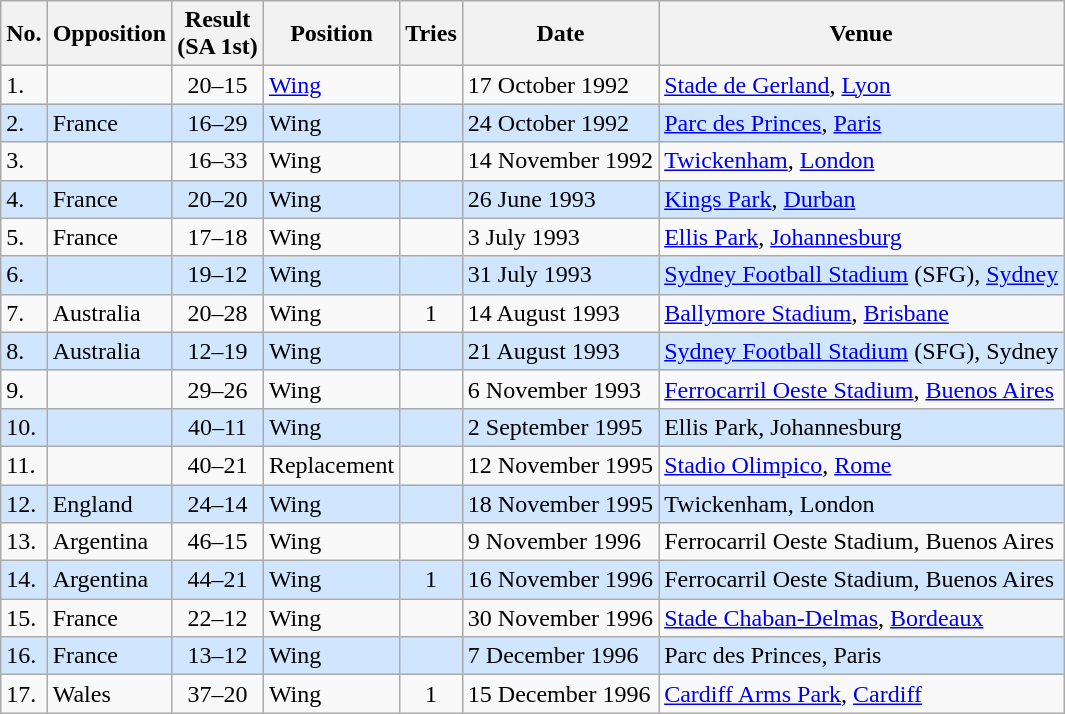<table class="wikitable sortable">
<tr>
<th>No.</th>
<th>Opposition</th>
<th>Result<br>(SA 1st)</th>
<th>Position</th>
<th>Tries</th>
<th>Date</th>
<th>Venue</th>
</tr>
<tr>
<td>1.</td>
<td></td>
<td align="center">20–15</td>
<td><a href='#'>Wing</a></td>
<td></td>
<td>17 October 1992</td>
<td><a href='#'>Stade de Gerland</a>, <a href='#'>Lyon</a></td>
</tr>
<tr style="background: #D0E6FF;">
<td>2.</td>
<td> France</td>
<td align="center">16–29</td>
<td>Wing</td>
<td></td>
<td>24 October 1992</td>
<td><a href='#'>Parc des Princes</a>, <a href='#'>Paris</a></td>
</tr>
<tr>
<td>3.</td>
<td></td>
<td align="center">16–33</td>
<td>Wing</td>
<td></td>
<td>14 November 1992</td>
<td><a href='#'>Twickenham</a>, <a href='#'>London</a></td>
</tr>
<tr style="background: #D0E6FF;">
<td>4.</td>
<td> France</td>
<td align="center">20–20</td>
<td>Wing</td>
<td></td>
<td>26 June 1993</td>
<td><a href='#'>Kings Park</a>, <a href='#'>Durban</a></td>
</tr>
<tr>
<td>5.</td>
<td> France</td>
<td align="center">17–18</td>
<td>Wing</td>
<td></td>
<td>3 July 1993</td>
<td><a href='#'>Ellis Park</a>, <a href='#'>Johannesburg</a></td>
</tr>
<tr style="background: #D0E6FF;">
<td>6.</td>
<td></td>
<td align="center">19–12</td>
<td>Wing</td>
<td></td>
<td>31 July 1993</td>
<td><a href='#'>Sydney Football Stadium</a> (SFG), <a href='#'>Sydney</a></td>
</tr>
<tr>
<td>7.</td>
<td> Australia</td>
<td align="center">20–28</td>
<td>Wing</td>
<td align="center">1</td>
<td>14 August 1993</td>
<td><a href='#'>Ballymore Stadium</a>, <a href='#'>Brisbane</a></td>
</tr>
<tr style="background: #D0E6FF;">
<td>8.</td>
<td> Australia</td>
<td align="center">12–19</td>
<td>Wing</td>
<td></td>
<td>21 August 1993</td>
<td><a href='#'>Sydney Football Stadium</a> (SFG), Sydney</td>
</tr>
<tr>
<td>9.</td>
<td></td>
<td align="center">29–26</td>
<td>Wing</td>
<td></td>
<td>6 November 1993</td>
<td><a href='#'>Ferrocarril Oeste Stadium</a>, <a href='#'>Buenos Aires</a></td>
</tr>
<tr style="background: #D0E6FF;">
<td>10.</td>
<td></td>
<td align="center">40–11</td>
<td>Wing</td>
<td></td>
<td>2 September 1995</td>
<td>Ellis Park, Johannesburg</td>
</tr>
<tr>
<td>11.</td>
<td></td>
<td align="center">40–21</td>
<td>Replacement</td>
<td></td>
<td>12 November 1995</td>
<td><a href='#'>Stadio Olimpico</a>, <a href='#'>Rome</a></td>
</tr>
<tr style="background: #D0E6FF;">
<td>12.</td>
<td> England</td>
<td align="center">24–14</td>
<td>Wing</td>
<td></td>
<td>18 November 1995</td>
<td>Twickenham, London</td>
</tr>
<tr>
<td>13.</td>
<td> Argentina</td>
<td align="center">46–15</td>
<td>Wing</td>
<td></td>
<td>9 November 1996</td>
<td>Ferrocarril Oeste Stadium, Buenos Aires</td>
</tr>
<tr style="background: #D0E6FF;">
<td>14.</td>
<td> Argentina</td>
<td align="center">44–21</td>
<td>Wing</td>
<td align="center">1</td>
<td>16 November 1996</td>
<td>Ferrocarril Oeste Stadium, Buenos Aires</td>
</tr>
<tr>
<td>15.</td>
<td> France</td>
<td align="center">22–12</td>
<td>Wing</td>
<td></td>
<td>30 November 1996</td>
<td><a href='#'>Stade Chaban-Delmas</a>, <a href='#'>Bordeaux</a></td>
</tr>
<tr style="background: #D0E6FF;">
<td>16.</td>
<td> France</td>
<td align="center">13–12</td>
<td>Wing</td>
<td></td>
<td>7 December 1996</td>
<td>Parc des Princes, Paris</td>
</tr>
<tr>
<td>17.</td>
<td> Wales</td>
<td align="center">37–20</td>
<td>Wing</td>
<td align="center">1</td>
<td>15 December 1996</td>
<td><a href='#'>Cardiff Arms Park</a>, <a href='#'>Cardiff</a></td>
</tr>
</table>
